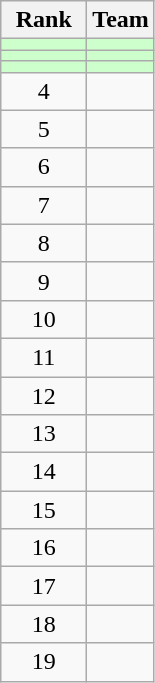<table class="wikitable" style="text-align: center">
<tr>
<th width=50>Rank</th>
<th>Team</th>
</tr>
<tr bgcolor=#ccffcc>
<td></td>
<td align=left></td>
</tr>
<tr bgcolor=#ccffcc>
<td></td>
<td align=left></td>
</tr>
<tr bgcolor=#ccffcc>
<td></td>
<td align=left></td>
</tr>
<tr>
<td>4</td>
<td align=left></td>
</tr>
<tr>
<td>5</td>
<td align=left></td>
</tr>
<tr>
<td>6</td>
<td align=left></td>
</tr>
<tr>
<td>7</td>
<td align=left></td>
</tr>
<tr>
<td>8</td>
<td align=left></td>
</tr>
<tr>
<td>9</td>
<td align=left></td>
</tr>
<tr>
<td>10</td>
<td align=left></td>
</tr>
<tr>
<td>11</td>
<td align=left></td>
</tr>
<tr>
<td>12</td>
<td align=left></td>
</tr>
<tr>
<td>13</td>
<td align=left></td>
</tr>
<tr>
<td>14</td>
<td align=left></td>
</tr>
<tr>
<td>15</td>
<td align=left></td>
</tr>
<tr>
<td>16</td>
<td align=left></td>
</tr>
<tr>
<td>17</td>
<td align=left></td>
</tr>
<tr>
<td>18</td>
<td align=left></td>
</tr>
<tr>
<td>19</td>
<td align=left></td>
</tr>
</table>
